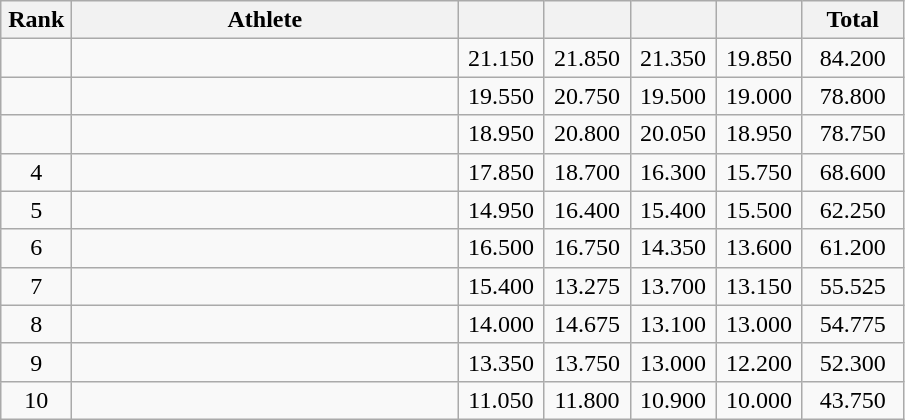<table class=wikitable style="text-align:center">
<tr>
<th width=40>Rank</th>
<th width=250>Athlete</th>
<th width=50></th>
<th width=50></th>
<th width=50></th>
<th width=50></th>
<th width=60>Total</th>
</tr>
<tr>
<td></td>
<td align="left"></td>
<td>21.150</td>
<td>21.850</td>
<td>21.350</td>
<td>19.850</td>
<td>84.200</td>
</tr>
<tr>
<td></td>
<td align="left"></td>
<td>19.550</td>
<td>20.750</td>
<td>19.500</td>
<td>19.000</td>
<td>78.800</td>
</tr>
<tr>
<td></td>
<td align="left"></td>
<td>18.950</td>
<td>20.800</td>
<td>20.050</td>
<td>18.950</td>
<td>78.750</td>
</tr>
<tr>
<td>4</td>
<td align="left"></td>
<td>17.850</td>
<td>18.700</td>
<td>16.300</td>
<td>15.750</td>
<td>68.600</td>
</tr>
<tr>
<td>5</td>
<td align="left"></td>
<td>14.950</td>
<td>16.400</td>
<td>15.400</td>
<td>15.500</td>
<td>62.250</td>
</tr>
<tr>
<td>6</td>
<td align="left"></td>
<td>16.500</td>
<td>16.750</td>
<td>14.350</td>
<td>13.600</td>
<td>61.200</td>
</tr>
<tr>
<td>7</td>
<td align="left"></td>
<td>15.400</td>
<td>13.275</td>
<td>13.700</td>
<td>13.150</td>
<td>55.525</td>
</tr>
<tr>
<td>8</td>
<td align="left"></td>
<td>14.000</td>
<td>14.675</td>
<td>13.100</td>
<td>13.000</td>
<td>54.775</td>
</tr>
<tr>
<td>9</td>
<td align="left"></td>
<td>13.350</td>
<td>13.750</td>
<td>13.000</td>
<td>12.200</td>
<td>52.300</td>
</tr>
<tr>
<td>10</td>
<td align="left"></td>
<td>11.050</td>
<td>11.800</td>
<td>10.900</td>
<td>10.000</td>
<td>43.750</td>
</tr>
</table>
